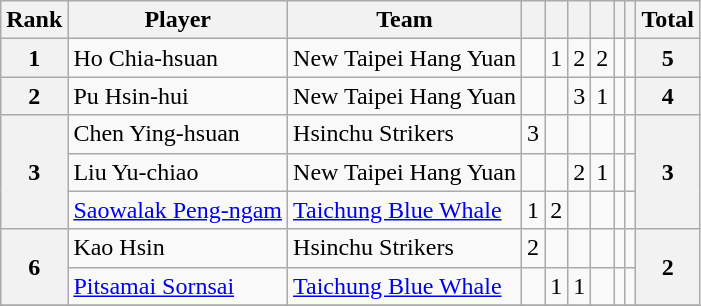<table class="wikitable" style="text-align:center; font-size:100%">
<tr>
<th>Rank</th>
<th>Player</th>
<th>Team</th>
<th></th>
<th></th>
<th></th>
<th></th>
<th></th>
<th></th>
<th>Total</th>
</tr>
<tr>
<th>1</th>
<td align="left"> Ho Chia-hsuan</td>
<td align="left">New Taipei Hang Yuan</td>
<td></td>
<td>1</td>
<td>2</td>
<td>2</td>
<td></td>
<td></td>
<th>5</th>
</tr>
<tr>
<th>2</th>
<td align="left"> Pu Hsin-hui</td>
<td align="left">New Taipei Hang Yuan</td>
<td></td>
<td></td>
<td>3</td>
<td>1</td>
<td></td>
<td></td>
<th>4</th>
</tr>
<tr>
<th rowspan="3">3</th>
<td align="left"> Chen Ying-hsuan</td>
<td align="left">Hsinchu Strikers</td>
<td>3</td>
<td></td>
<td></td>
<td></td>
<td></td>
<td></td>
<th rowspan="3">3</th>
</tr>
<tr>
<td align="left"> Liu Yu-chiao</td>
<td align="left">New Taipei Hang Yuan</td>
<td></td>
<td></td>
<td>2</td>
<td>1</td>
<td></td>
<td></td>
</tr>
<tr>
<td align="left"> <a href='#'>Saowalak Peng-ngam</a></td>
<td align="left"><a href='#'>Taichung Blue Whale</a></td>
<td>1</td>
<td>2</td>
<td></td>
<td></td>
<td></td>
<td></td>
</tr>
<tr>
<th rowspan="2">6</th>
<td align="left"> Kao Hsin</td>
<td align="left">Hsinchu Strikers</td>
<td>2</td>
<td></td>
<td></td>
<td></td>
<td></td>
<td></td>
<th rowspan="2">2</th>
</tr>
<tr>
<td align="left"> <a href='#'>Pitsamai Sornsai</a></td>
<td align="left"><a href='#'>Taichung Blue Whale</a></td>
<td></td>
<td>1</td>
<td>1</td>
<td></td>
<td></td>
<td></td>
</tr>
<tr>
</tr>
</table>
